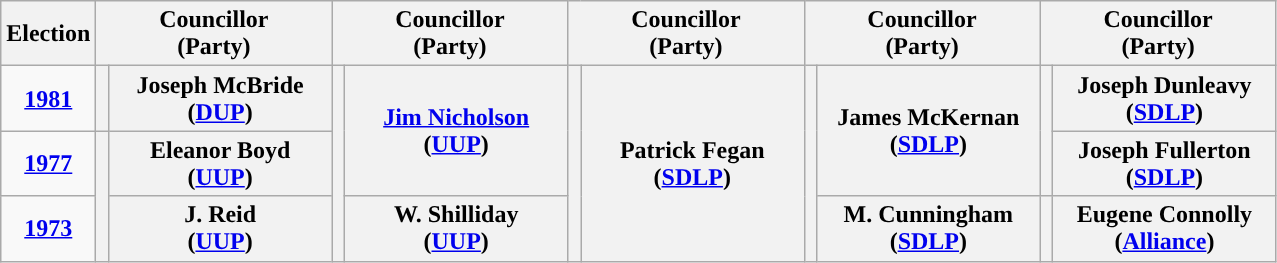<table class="wikitable" style="text-align:center">
<tr>
<th scope="col" width="50">Election</th>
<th scope="col" width="150" colspan = "2">Councillor<br> (Party)</th>
<th scope="col" width="150" colspan = "2">Councillor<br> (Party)</th>
<th scope="col" width="150" colspan = "2">Councillor<br> (Party)</th>
<th scope="col" width="150" colspan = "2">Councillor<br> (Party)</th>
<th scope="col" width="150" colspan = "2">Councillor<br> (Party)</th>
</tr>
<tr>
<td><strong><a href='#'>1981</a></strong></td>
<th rowspan="1" width="1" style="background-color: "></th>
<th rowspan = "1">Joseph McBride <br> (<a href='#'>DUP</a>)</th>
<th rowspan="3" width="1" style="background-color: "></th>
<th rowspan = "2"><a href='#'>Jim Nicholson</a> <br> (<a href='#'>UUP</a>)</th>
<th rowspan="3" width="1" style="background-color: "></th>
<th rowspan = "3">Patrick Fegan <br> (<a href='#'>SDLP</a>)</th>
<th rowspan="3" width="1" style="background-color: "></th>
<th rowspan = "2">James McKernan <br> (<a href='#'>SDLP</a>)</th>
<th rowspan="2" width="1" style="background-color: "></th>
<th rowspan = "1">Joseph Dunleavy <br> (<a href='#'>SDLP</a>)</th>
</tr>
<tr>
<td><strong><a href='#'>1977</a></strong></td>
<th rowspan="2" width="1" style="background-color: "></th>
<th rowspan = "1">Eleanor Boyd <br> (<a href='#'>UUP</a>)</th>
<th rowspan = "1">Joseph Fullerton <br> (<a href='#'>SDLP</a>)</th>
</tr>
<tr>
<td><strong><a href='#'>1973</a></strong></td>
<th rowspan = "1">J. Reid <br> (<a href='#'>UUP</a>)</th>
<th rowspan = "1">W. Shilliday <br> (<a href='#'>UUP</a>)</th>
<th rowspan = "1">M. Cunningham <br> (<a href='#'>SDLP</a>)</th>
<th rowspan="1" width="1" style="background-color: "></th>
<th rowspan = "1">Eugene Connolly <br> (<a href='#'>Alliance</a>)</th>
</tr>
</table>
